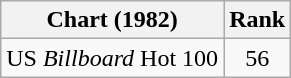<table class="wikitable">
<tr>
<th align="left">Chart (1982)</th>
<th style="text-align:center;">Rank</th>
</tr>
<tr>
<td>US <em>Billboard</em> Hot 100</td>
<td style="text-align:center;">56</td>
</tr>
</table>
